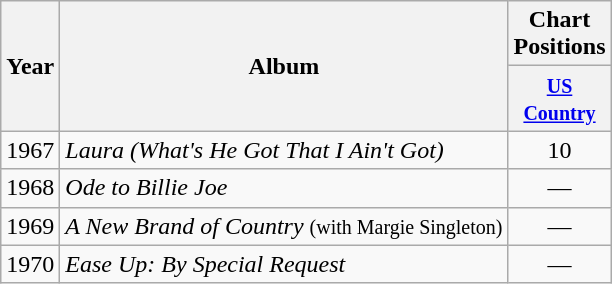<table class="wikitable">
<tr>
<th rowspan="2">Year</th>
<th rowspan="2">Album</th>
<th colspan="1">Chart Positions</th>
</tr>
<tr>
<th width="60"><small><a href='#'>US Country</a></small></th>
</tr>
<tr>
<td>1967</td>
<td><em>Laura (What's He Got That I Ain't Got)</em></td>
<td align="center">10</td>
</tr>
<tr>
<td>1968</td>
<td><em>Ode to Billie Joe</em></td>
<td align="center">—</td>
</tr>
<tr>
<td>1969</td>
<td><em>A New Brand of Country</em> <small> (with Margie Singleton)</small></td>
<td align="center">—</td>
</tr>
<tr>
<td>1970</td>
<td><em>Ease Up: By Special Request</em></td>
<td align="center">—</td>
</tr>
</table>
